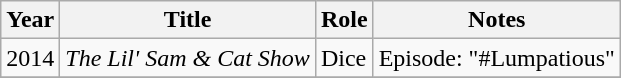<table class="wikitable sortable">
<tr>
<th>Year</th>
<th>Title</th>
<th>Role</th>
<th class="unsortable">Notes</th>
</tr>
<tr>
<td>2014</td>
<td><em>The Lil' Sam & Cat Show</em></td>
<td>Dice</td>
<td>Episode: "#Lumpatious"</td>
</tr>
<tr>
</tr>
</table>
